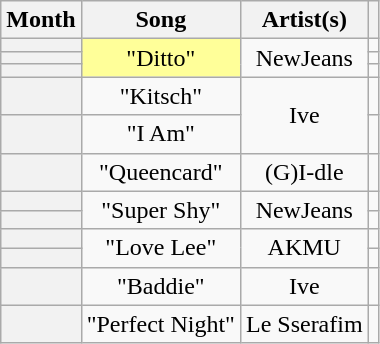<table class="wikitable sortable plainrowheaders" style="text-align:center">
<tr>
<th scope="col">Month</th>
<th scope="col">Song</th>
<th scope="col">Artist(s)</th>
<th scope="col" class="unsortable"></th>
</tr>
<tr>
<th scope="row"></th>
<td bgcolor="#FFFF99" rowspan="3">"Ditto" </td>
<td rowspan="3">NewJeans</td>
<td></td>
</tr>
<tr>
<th scope="row"></th>
<td></td>
</tr>
<tr>
<th scope="row"></th>
<td></td>
</tr>
<tr>
<th scope="row"></th>
<td>"Kitsch"</td>
<td rowspan="2">Ive</td>
<td></td>
</tr>
<tr>
<th scope="row"></th>
<td>"I Am"</td>
<td></td>
</tr>
<tr>
<th scope="row"></th>
<td>"Queencard"</td>
<td>(G)I-dle</td>
<td></td>
</tr>
<tr>
<th scope="row"></th>
<td rowspan="2">"Super Shy"</td>
<td rowspan="2">NewJeans</td>
<td></td>
</tr>
<tr>
<th scope="row"></th>
<td></td>
</tr>
<tr>
<th scope="row"></th>
<td rowspan="2">"Love Lee"</td>
<td rowspan="2">AKMU</td>
<td></td>
</tr>
<tr>
<th scope="row"></th>
<td></td>
</tr>
<tr>
<th scope="row"></th>
<td>"Baddie"</td>
<td>Ive</td>
<td></td>
</tr>
<tr>
<th scope="row"></th>
<td>"Perfect Night"</td>
<td>Le Sserafim</td>
<td></td>
</tr>
</table>
